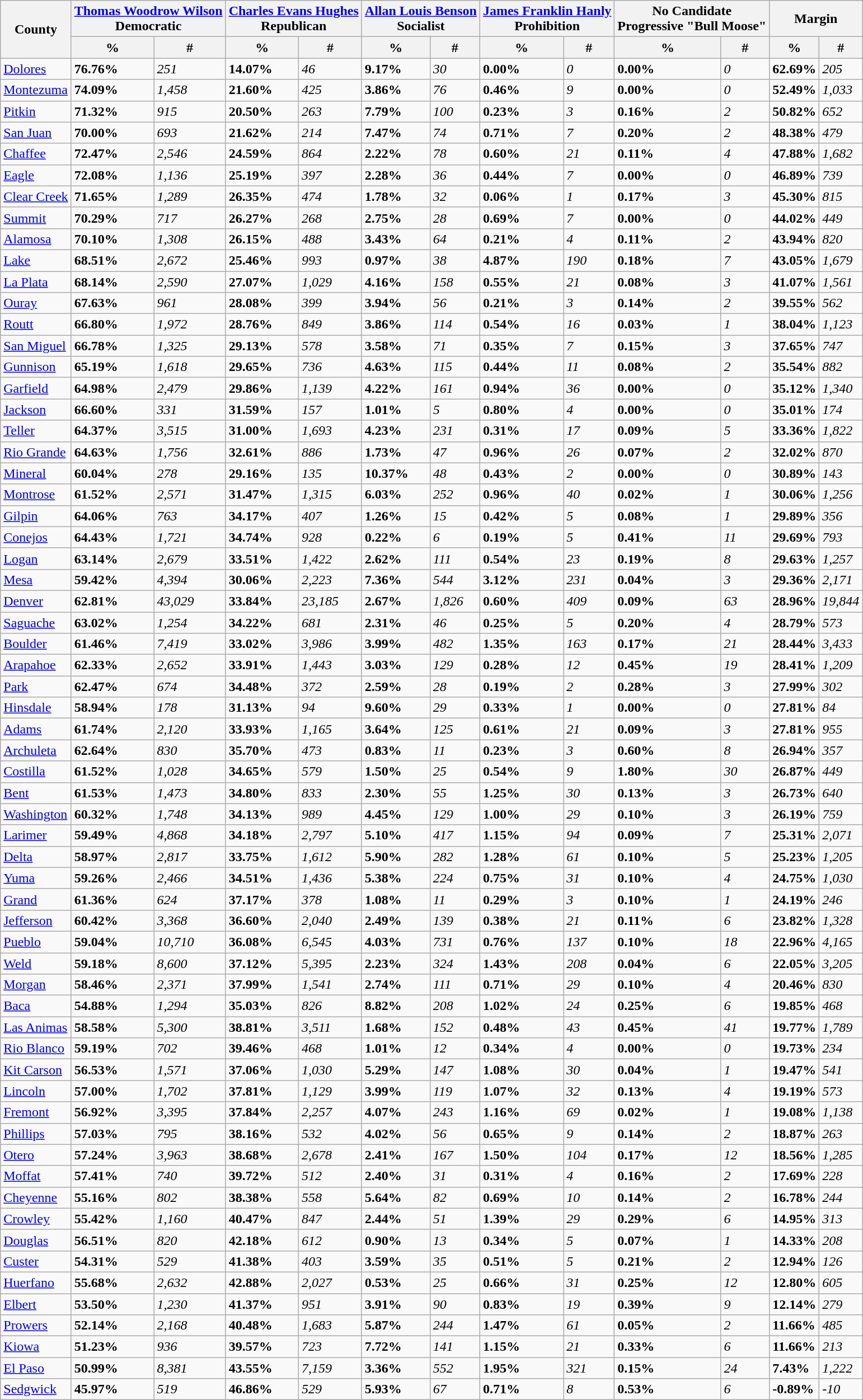<table class="wikitable sortable">
<tr>
<th rowspan="2">County</th>
<th colspan="2"><a href='#'>Thomas Woodrow Wilson</a><br>Democratic</th>
<th colspan="2"><a href='#'>Charles Evans Hughes</a><br>Republican</th>
<th colspan="2"><a href='#'>Allan Louis Benson</a><br>Socialist</th>
<th colspan="2"><a href='#'>James Franklin Hanly</a><br>Prohibition</th>
<th colspan="2">No Candidate<br>Progressive "Bull Moose"</th>
<th colspan="2">Margin</th>
</tr>
<tr>
<th data-sort-type="number">%</th>
<th data-sort-type="number">#</th>
<th data-sort-type="number">%</th>
<th data-sort-type="number">#</th>
<th data-sort-type="number">%</th>
<th data-sort-type="number">#</th>
<th data-sort-type="number">%</th>
<th data-sort-type="number">#</th>
<th data-sort-type="number">%</th>
<th data-sort-type="number">#</th>
<th data-sort-type="number">%</th>
<th data-sort-type="number">#</th>
</tr>
<tr>
<td><a href='#'>Dolores</a></td>
<td><strong>76.76%</strong></td>
<td><em>251</em></td>
<td><strong>14.07%</strong></td>
<td><em>46</em></td>
<td><strong>9.17%</strong></td>
<td><em>30</em></td>
<td><strong>0.00%</strong></td>
<td><em>0</em></td>
<td><strong>0.00%</strong></td>
<td><em>0</em></td>
<td><strong>62.69%</strong></td>
<td><em>205</em></td>
</tr>
<tr>
<td><a href='#'>Montezuma</a></td>
<td><strong>74.09%</strong></td>
<td><em>1,458</em></td>
<td><strong>21.60%</strong></td>
<td><em>425</em></td>
<td><strong>3.86%</strong></td>
<td><em>76</em></td>
<td><strong>0.46%</strong></td>
<td><em>9</em></td>
<td><strong>0.00%</strong></td>
<td><em>0</em></td>
<td><strong>52.49%</strong></td>
<td><em>1,033</em></td>
</tr>
<tr>
<td><a href='#'>Pitkin</a></td>
<td><strong>71.32%</strong></td>
<td><em>915</em></td>
<td><strong>20.50%</strong></td>
<td><em>263</em></td>
<td><strong>7.79%</strong></td>
<td><em>100</em></td>
<td><strong>0.23%</strong></td>
<td><em>3</em></td>
<td><strong>0.16%</strong></td>
<td><em>2</em></td>
<td><strong>50.82%</strong></td>
<td><em>652</em></td>
</tr>
<tr>
<td><a href='#'>San Juan</a></td>
<td><strong>70.00%</strong></td>
<td><em>693</em></td>
<td><strong>21.62%</strong></td>
<td><em>214</em></td>
<td><strong>7.47%</strong></td>
<td><em>74</em></td>
<td><strong>0.71%</strong></td>
<td><em>7</em></td>
<td><strong>0.20%</strong></td>
<td><em>2</em></td>
<td><strong>48.38%</strong></td>
<td><em>479</em></td>
</tr>
<tr>
<td><a href='#'>Chaffee</a></td>
<td><strong>72.47%</strong></td>
<td><em>2,546</em></td>
<td><strong>24.59%</strong></td>
<td><em>864</em></td>
<td><strong>2.22%</strong></td>
<td><em>78</em></td>
<td><strong>0.60%</strong></td>
<td><em>21</em></td>
<td><strong>0.11%</strong></td>
<td><em>4</em></td>
<td><strong>47.88%</strong></td>
<td><em>1,682</em></td>
</tr>
<tr>
<td><a href='#'>Eagle</a></td>
<td><strong>72.08%</strong></td>
<td><em>1,136</em></td>
<td><strong>25.19%</strong></td>
<td><em>397</em></td>
<td><strong>2.28%</strong></td>
<td><em>36</em></td>
<td><strong>0.44%</strong></td>
<td><em>7</em></td>
<td><strong>0.00%</strong></td>
<td><em>0</em></td>
<td><strong>46.89%</strong></td>
<td><em>739</em></td>
</tr>
<tr>
<td><a href='#'>Clear Creek</a></td>
<td><strong>71.65%</strong></td>
<td><em>1,289</em></td>
<td><strong>26.35%</strong></td>
<td><em>474</em></td>
<td><strong>1.78%</strong></td>
<td><em>32</em></td>
<td><strong>0.06%</strong></td>
<td><em>1</em></td>
<td><strong>0.17%</strong></td>
<td><em>3</em></td>
<td><strong>45.30%</strong></td>
<td><em>815</em></td>
</tr>
<tr>
<td><a href='#'>Summit</a></td>
<td><strong>70.29%</strong></td>
<td><em>717</em></td>
<td><strong>26.27%</strong></td>
<td><em>268</em></td>
<td><strong>2.75%</strong></td>
<td><em>28</em></td>
<td><strong>0.69%</strong></td>
<td><em>7</em></td>
<td><strong>0.00%</strong></td>
<td><em>0</em></td>
<td><strong>44.02%</strong></td>
<td><em>449</em></td>
</tr>
<tr>
<td><a href='#'>Alamosa</a></td>
<td><strong>70.10%</strong></td>
<td><em>1,308</em></td>
<td><strong>26.15%</strong></td>
<td><em>488</em></td>
<td><strong>3.43%</strong></td>
<td><em>64</em></td>
<td><strong>0.21%</strong></td>
<td><em>4</em></td>
<td><strong>0.11%</strong></td>
<td><em>2</em></td>
<td><strong>43.94%</strong></td>
<td><em>820</em></td>
</tr>
<tr>
<td><a href='#'>Lake</a></td>
<td><strong>68.51%</strong></td>
<td><em>2,672</em></td>
<td><strong>25.46%</strong></td>
<td><em>993</em></td>
<td><strong>0.97%</strong></td>
<td><em>38</em></td>
<td><strong>4.87%</strong></td>
<td><em>190</em></td>
<td><strong>0.18%</strong></td>
<td><em>7</em></td>
<td><strong>43.05%</strong></td>
<td><em>1,679</em></td>
</tr>
<tr>
<td><a href='#'>La Plata</a></td>
<td><strong>68.14%</strong></td>
<td><em>2,590</em></td>
<td><strong>27.07%</strong></td>
<td><em>1,029</em></td>
<td><strong>4.16%</strong></td>
<td><em>158</em></td>
<td><strong>0.55%</strong></td>
<td><em>21</em></td>
<td><strong>0.08%</strong></td>
<td><em>3</em></td>
<td><strong>41.07%</strong></td>
<td><em>1,561</em></td>
</tr>
<tr>
<td><a href='#'>Ouray</a></td>
<td><strong>67.63%</strong></td>
<td><em>961</em></td>
<td><strong>28.08%</strong></td>
<td><em>399</em></td>
<td><strong>3.94%</strong></td>
<td><em>56</em></td>
<td><strong>0.21%</strong></td>
<td><em>3</em></td>
<td><strong>0.14%</strong></td>
<td><em>2</em></td>
<td><strong>39.55%</strong></td>
<td><em>562</em></td>
</tr>
<tr>
<td><a href='#'>Routt</a></td>
<td><strong>66.80%</strong></td>
<td><em>1,972</em></td>
<td><strong>28.76%</strong></td>
<td><em>849</em></td>
<td><strong>3.86%</strong></td>
<td><em>114</em></td>
<td><strong>0.54%</strong></td>
<td><em>16</em></td>
<td><strong>0.03%</strong></td>
<td><em>1</em></td>
<td><strong>38.04%</strong></td>
<td><em>1,123</em></td>
</tr>
<tr>
<td><a href='#'>San Miguel</a></td>
<td><strong>66.78%</strong></td>
<td><em>1,325</em></td>
<td><strong>29.13%</strong></td>
<td><em>578</em></td>
<td><strong>3.58%</strong></td>
<td><em>71</em></td>
<td><strong>0.35%</strong></td>
<td><em>7</em></td>
<td><strong>0.15%</strong></td>
<td><em>3</em></td>
<td><strong>37.65%</strong></td>
<td><em>747</em></td>
</tr>
<tr>
<td><a href='#'>Gunnison</a></td>
<td><strong>65.19%</strong></td>
<td><em>1,618</em></td>
<td><strong>29.65%</strong></td>
<td><em>736</em></td>
<td><strong>4.63%</strong></td>
<td><em>115</em></td>
<td><strong>0.44%</strong></td>
<td><em>11</em></td>
<td><strong>0.08%</strong></td>
<td><em>2</em></td>
<td><strong>35.54%</strong></td>
<td><em>882</em></td>
</tr>
<tr>
<td><a href='#'>Garfield</a></td>
<td><strong>64.98%</strong></td>
<td><em>2,479</em></td>
<td><strong>29.86%</strong></td>
<td><em>1,139</em></td>
<td><strong>4.22%</strong></td>
<td><em>161</em></td>
<td><strong>0.94%</strong></td>
<td><em>36</em></td>
<td><strong>0.00%</strong></td>
<td><em>0</em></td>
<td><strong>35.12%</strong></td>
<td><em>1,340</em></td>
</tr>
<tr>
<td><a href='#'>Jackson</a></td>
<td><strong>66.60%</strong></td>
<td><em>331</em></td>
<td><strong>31.59%</strong></td>
<td><em>157</em></td>
<td><strong>1.01%</strong></td>
<td><em>5</em></td>
<td><strong>0.80%</strong></td>
<td><em>4</em></td>
<td><strong>0.00%</strong></td>
<td><em>0</em></td>
<td><strong>35.01%</strong></td>
<td><em>174</em></td>
</tr>
<tr>
<td><a href='#'>Teller</a></td>
<td><strong>64.37%</strong></td>
<td><em>3,515</em></td>
<td><strong>31.00%</strong></td>
<td><em>1,693</em></td>
<td><strong>4.23%</strong></td>
<td><em>231</em></td>
<td><strong>0.31%</strong></td>
<td><em>17</em></td>
<td><strong>0.09%</strong></td>
<td><em>5</em></td>
<td><strong>33.36%</strong></td>
<td><em>1,822</em></td>
</tr>
<tr>
<td><a href='#'>Rio Grande</a></td>
<td><strong>64.63%</strong></td>
<td><em>1,756</em></td>
<td><strong>32.61%</strong></td>
<td><em>886</em></td>
<td><strong>1.73%</strong></td>
<td><em>47</em></td>
<td><strong>0.96%</strong></td>
<td><em>26</em></td>
<td><strong>0.07%</strong></td>
<td><em>2</em></td>
<td><strong>32.02%</strong></td>
<td><em>870</em></td>
</tr>
<tr>
<td><a href='#'>Mineral</a></td>
<td><strong>60.04%</strong></td>
<td><em>278</em></td>
<td><strong>29.16%</strong></td>
<td><em>135</em></td>
<td><strong>10.37%</strong></td>
<td><em>48</em></td>
<td><strong>0.43%</strong></td>
<td><em>2</em></td>
<td><strong>0.00%</strong></td>
<td><em>0</em></td>
<td><strong>30.89%</strong></td>
<td><em>143</em></td>
</tr>
<tr>
<td><a href='#'>Montrose</a></td>
<td><strong>61.52%</strong></td>
<td><em>2,571</em></td>
<td><strong>31.47%</strong></td>
<td><em>1,315</em></td>
<td><strong>6.03%</strong></td>
<td><em>252</em></td>
<td><strong>0.96%</strong></td>
<td><em>40</em></td>
<td><strong>0.02%</strong></td>
<td><em>1</em></td>
<td><strong>30.06%</strong></td>
<td><em>1,256</em></td>
</tr>
<tr>
<td><a href='#'>Gilpin</a></td>
<td><strong>64.06%</strong></td>
<td><em>763</em></td>
<td><strong>34.17%</strong></td>
<td><em>407</em></td>
<td><strong>1.26%</strong></td>
<td><em>15</em></td>
<td><strong>0.42%</strong></td>
<td><em>5</em></td>
<td><strong>0.08%</strong></td>
<td><em>1</em></td>
<td><strong>29.89%</strong></td>
<td><em>356</em></td>
</tr>
<tr>
<td><a href='#'>Conejos</a></td>
<td><strong>64.43%</strong></td>
<td><em>1,721</em></td>
<td><strong>34.74%</strong></td>
<td><em>928</em></td>
<td><strong>0.22%</strong></td>
<td><em>6</em></td>
<td><strong>0.19%</strong></td>
<td><em>5</em></td>
<td><strong>0.41%</strong></td>
<td><em>11</em></td>
<td><strong>29.69%</strong></td>
<td><em>793</em></td>
</tr>
<tr>
<td><a href='#'>Logan</a></td>
<td><strong>63.14%</strong></td>
<td><em>2,679</em></td>
<td><strong>33.51%</strong></td>
<td><em>1,422</em></td>
<td><strong>2.62%</strong></td>
<td><em>111</em></td>
<td><strong>0.54%</strong></td>
<td><em>23</em></td>
<td><strong>0.19%</strong></td>
<td><em>8</em></td>
<td><strong>29.63%</strong></td>
<td><em>1,257</em></td>
</tr>
<tr>
<td><a href='#'>Mesa</a></td>
<td><strong>59.42%</strong></td>
<td><em>4,394</em></td>
<td><strong>30.06%</strong></td>
<td><em>2,223</em></td>
<td><strong>7.36%</strong></td>
<td><em>544</em></td>
<td><strong>3.12%</strong></td>
<td><em>231</em></td>
<td><strong>0.04%</strong></td>
<td><em>3</em></td>
<td><strong>29.36%</strong></td>
<td><em>2,171</em></td>
</tr>
<tr>
<td><a href='#'>Denver</a></td>
<td><strong>62.81%</strong></td>
<td><em>43,029</em></td>
<td><strong>33.84%</strong></td>
<td><em>23,185</em></td>
<td><strong>2.67%</strong></td>
<td><em>1,826</em></td>
<td><strong>0.60%</strong></td>
<td><em>409</em></td>
<td><strong>0.09%</strong></td>
<td><em>63</em></td>
<td><strong>28.96%</strong></td>
<td><em>19,844</em></td>
</tr>
<tr>
<td><a href='#'>Saguache</a></td>
<td><strong>63.02%</strong></td>
<td><em>1,254</em></td>
<td><strong>34.22%</strong></td>
<td><em>681</em></td>
<td><strong>2.31%</strong></td>
<td><em>46</em></td>
<td><strong>0.25%</strong></td>
<td><em>5</em></td>
<td><strong>0.20%</strong></td>
<td><em>4</em></td>
<td><strong>28.79%</strong></td>
<td><em>573</em></td>
</tr>
<tr>
<td><a href='#'>Boulder</a></td>
<td><strong>61.46%</strong></td>
<td><em>7,419</em></td>
<td><strong>33.02%</strong></td>
<td><em>3,986</em></td>
<td><strong>3.99%</strong></td>
<td><em>482</em></td>
<td><strong>1.35%</strong></td>
<td><em>163</em></td>
<td><strong>0.17%</strong></td>
<td><em>21</em></td>
<td><strong>28.44%</strong></td>
<td><em>3,433</em></td>
</tr>
<tr>
<td><a href='#'>Arapahoe</a></td>
<td><strong>62.33%</strong></td>
<td><em>2,652</em></td>
<td><strong>33.91%</strong></td>
<td><em>1,443</em></td>
<td><strong>3.03%</strong></td>
<td><em>129</em></td>
<td><strong>0.28%</strong></td>
<td><em>12</em></td>
<td><strong>0.45%</strong></td>
<td><em>19</em></td>
<td><strong>28.41%</strong></td>
<td><em>1,209</em></td>
</tr>
<tr>
<td><a href='#'>Park</a></td>
<td><strong>62.47%</strong></td>
<td><em>674</em></td>
<td><strong>34.48%</strong></td>
<td><em>372</em></td>
<td><strong>2.59%</strong></td>
<td><em>28</em></td>
<td><strong>0.19%</strong></td>
<td><em>2</em></td>
<td><strong>0.28%</strong></td>
<td><em>3</em></td>
<td><strong>27.99%</strong></td>
<td><em>302</em></td>
</tr>
<tr>
<td><a href='#'>Hinsdale</a></td>
<td><strong>58.94%</strong></td>
<td><em>178</em></td>
<td><strong>31.13%</strong></td>
<td><em>94</em></td>
<td><strong>9.60%</strong></td>
<td><em>29</em></td>
<td><strong>0.33%</strong></td>
<td><em>1</em></td>
<td><strong>0.00%</strong></td>
<td><em>0</em></td>
<td><strong>27.81%</strong></td>
<td><em>84</em></td>
</tr>
<tr>
<td><a href='#'>Adams</a></td>
<td><strong>61.74%</strong></td>
<td><em>2,120</em></td>
<td><strong>33.93%</strong></td>
<td><em>1,165</em></td>
<td><strong>3.64%</strong></td>
<td><em>125</em></td>
<td><strong>0.61%</strong></td>
<td><em>21</em></td>
<td><strong>0.09%</strong></td>
<td><em>3</em></td>
<td><strong>27.81%</strong></td>
<td><em>955</em></td>
</tr>
<tr>
<td><a href='#'>Archuleta</a></td>
<td><strong>62.64%</strong></td>
<td><em>830</em></td>
<td><strong>35.70%</strong></td>
<td><em>473</em></td>
<td><strong>0.83%</strong></td>
<td><em>11</em></td>
<td><strong>0.23%</strong></td>
<td><em>3</em></td>
<td><strong>0.60%</strong></td>
<td><em>8</em></td>
<td><strong>26.94%</strong></td>
<td><em>357</em></td>
</tr>
<tr>
<td><a href='#'>Costilla</a></td>
<td><strong>61.52%</strong></td>
<td><em>1,028</em></td>
<td><strong>34.65%</strong></td>
<td><em>579</em></td>
<td><strong>1.50%</strong></td>
<td><em>25</em></td>
<td><strong>0.54%</strong></td>
<td><em>9</em></td>
<td><strong>1.80%</strong></td>
<td><em>30</em></td>
<td><strong>26.87%</strong></td>
<td><em>449</em></td>
</tr>
<tr>
<td><a href='#'>Bent</a></td>
<td><strong>61.53%</strong></td>
<td><em>1,473</em></td>
<td><strong>34.80%</strong></td>
<td><em>833</em></td>
<td><strong>2.30%</strong></td>
<td><em>55</em></td>
<td><strong>1.25%</strong></td>
<td><em>30</em></td>
<td><strong>0.13%</strong></td>
<td><em>3</em></td>
<td><strong>26.73%</strong></td>
<td><em>640</em></td>
</tr>
<tr>
<td><a href='#'>Washington</a></td>
<td><strong>60.32%</strong></td>
<td><em>1,748</em></td>
<td><strong>34.13%</strong></td>
<td><em>989</em></td>
<td><strong>4.45%</strong></td>
<td><em>129</em></td>
<td><strong>1.00%</strong></td>
<td><em>29</em></td>
<td><strong>0.10%</strong></td>
<td><em>3</em></td>
<td><strong>26.19%</strong></td>
<td><em>759</em></td>
</tr>
<tr>
<td><a href='#'>Larimer</a></td>
<td><strong>59.49%</strong></td>
<td><em>4,868</em></td>
<td><strong>34.18%</strong></td>
<td><em>2,797</em></td>
<td><strong>5.10%</strong></td>
<td><em>417</em></td>
<td><strong>1.15%</strong></td>
<td><em>94</em></td>
<td><strong>0.09%</strong></td>
<td><em>7</em></td>
<td><strong>25.31%</strong></td>
<td><em>2,071</em></td>
</tr>
<tr>
<td><a href='#'>Delta</a></td>
<td><strong>58.97%</strong></td>
<td><em>2,817</em></td>
<td><strong>33.75%</strong></td>
<td><em>1,612</em></td>
<td><strong>5.90%</strong></td>
<td><em>282</em></td>
<td><strong>1.28%</strong></td>
<td><em>61</em></td>
<td><strong>0.10%</strong></td>
<td><em>5</em></td>
<td><strong>25.23%</strong></td>
<td><em>1,205</em></td>
</tr>
<tr>
<td><a href='#'>Yuma</a></td>
<td><strong>59.26%</strong></td>
<td><em>2,466</em></td>
<td><strong>34.51%</strong></td>
<td><em>1,436</em></td>
<td><strong>5.38%</strong></td>
<td><em>224</em></td>
<td><strong>0.75%</strong></td>
<td><em>31</em></td>
<td><strong>0.10%</strong></td>
<td><em>4</em></td>
<td><strong>24.75%</strong></td>
<td><em>1,030</em></td>
</tr>
<tr>
<td><a href='#'>Grand</a></td>
<td><strong>61.36%</strong></td>
<td><em>624</em></td>
<td><strong>37.17%</strong></td>
<td><em>378</em></td>
<td><strong>1.08%</strong></td>
<td><em>11</em></td>
<td><strong>0.29%</strong></td>
<td><em>3</em></td>
<td><strong>0.10%</strong></td>
<td><em>1</em></td>
<td><strong>24.19%</strong></td>
<td><em>246</em></td>
</tr>
<tr>
<td><a href='#'>Jefferson</a></td>
<td><strong>60.42%</strong></td>
<td><em>3,368</em></td>
<td><strong>36.60%</strong></td>
<td><em>2,040</em></td>
<td><strong>2.49%</strong></td>
<td><em>139</em></td>
<td><strong>0.38%</strong></td>
<td><em>21</em></td>
<td><strong>0.11%</strong></td>
<td><em>6</em></td>
<td><strong>23.82%</strong></td>
<td><em>1,328</em></td>
</tr>
<tr>
<td><a href='#'>Pueblo</a></td>
<td><strong>59.04%</strong></td>
<td><em>10,710</em></td>
<td><strong>36.08%</strong></td>
<td><em>6,545</em></td>
<td><strong>4.03%</strong></td>
<td><em>731</em></td>
<td><strong>0.76%</strong></td>
<td><em>137</em></td>
<td><strong>0.10%</strong></td>
<td><em>18</em></td>
<td><strong>22.96%</strong></td>
<td><em>4,165</em></td>
</tr>
<tr>
<td><a href='#'>Weld</a></td>
<td><strong>59.18%</strong></td>
<td><em>8,600</em></td>
<td><strong>37.12%</strong></td>
<td><em>5,395</em></td>
<td><strong>2.23%</strong></td>
<td><em>324</em></td>
<td><strong>1.43%</strong></td>
<td><em>208</em></td>
<td><strong>0.04%</strong></td>
<td><em>6</em></td>
<td><strong>22.05%</strong></td>
<td><em>3,205</em></td>
</tr>
<tr>
<td><a href='#'>Morgan</a></td>
<td><strong>58.46%</strong></td>
<td><em>2,371</em></td>
<td><strong>37.99%</strong></td>
<td><em>1,541</em></td>
<td><strong>2.74%</strong></td>
<td><em>111</em></td>
<td><strong>0.71%</strong></td>
<td><em>29</em></td>
<td><strong>0.10%</strong></td>
<td><em>4</em></td>
<td><strong>20.46%</strong></td>
<td><em>830</em></td>
</tr>
<tr>
<td><a href='#'>Baca</a></td>
<td><strong>54.88%</strong></td>
<td><em>1,294</em></td>
<td><strong>35.03%</strong></td>
<td><em>826</em></td>
<td><strong>8.82%</strong></td>
<td><em>208</em></td>
<td><strong>1.02%</strong></td>
<td><em>24</em></td>
<td><strong>0.25%</strong></td>
<td><em>6</em></td>
<td><strong>19.85%</strong></td>
<td><em>468</em></td>
</tr>
<tr>
<td><a href='#'>Las Animas</a></td>
<td><strong>58.58%</strong></td>
<td><em>5,300</em></td>
<td><strong>38.81%</strong></td>
<td><em>3,511</em></td>
<td><strong>1.68%</strong></td>
<td><em>152</em></td>
<td><strong>0.48%</strong></td>
<td><em>43</em></td>
<td><strong>0.45%</strong></td>
<td><em>41</em></td>
<td><strong>19.77%</strong></td>
<td><em>1,789</em></td>
</tr>
<tr>
<td><a href='#'>Rio Blanco</a></td>
<td><strong>59.19%</strong></td>
<td><em>702</em></td>
<td><strong>39.46%</strong></td>
<td><em>468</em></td>
<td><strong>1.01%</strong></td>
<td><em>12</em></td>
<td><strong>0.34%</strong></td>
<td><em>4</em></td>
<td><strong>0.00%</strong></td>
<td><em>0</em></td>
<td><strong>19.73%</strong></td>
<td><em>234</em></td>
</tr>
<tr>
<td><a href='#'>Kit Carson</a></td>
<td><strong>56.53%</strong></td>
<td><em>1,571</em></td>
<td><strong>37.06%</strong></td>
<td><em>1,030</em></td>
<td><strong>5.29%</strong></td>
<td><em>147</em></td>
<td><strong>1.08%</strong></td>
<td><em>30</em></td>
<td><strong>0.04%</strong></td>
<td><em>1</em></td>
<td><strong>19.47%</strong></td>
<td><em>541</em></td>
</tr>
<tr>
<td><a href='#'>Lincoln</a></td>
<td><strong>57.00%</strong></td>
<td><em>1,702</em></td>
<td><strong>37.81%</strong></td>
<td><em>1,129</em></td>
<td><strong>3.99%</strong></td>
<td><em>119</em></td>
<td><strong>1.07%</strong></td>
<td><em>32</em></td>
<td><strong>0.13%</strong></td>
<td><em>4</em></td>
<td><strong>19.19%</strong></td>
<td><em>573</em></td>
</tr>
<tr>
<td><a href='#'>Fremont</a></td>
<td><strong>56.92%</strong></td>
<td><em>3,395</em></td>
<td><strong>37.84%</strong></td>
<td><em>2,257</em></td>
<td><strong>4.07%</strong></td>
<td><em>243</em></td>
<td><strong>1.16%</strong></td>
<td><em>69</em></td>
<td><strong>0.02%</strong></td>
<td><em>1</em></td>
<td><strong>19.08%</strong></td>
<td><em>1,138</em></td>
</tr>
<tr>
<td><a href='#'>Phillips</a></td>
<td><strong>57.03%</strong></td>
<td><em>795</em></td>
<td><strong>38.16%</strong></td>
<td><em>532</em></td>
<td><strong>4.02%</strong></td>
<td><em>56</em></td>
<td><strong>0.65%</strong></td>
<td><em>9</em></td>
<td><strong>0.14%</strong></td>
<td><em>2</em></td>
<td><strong>18.87%</strong></td>
<td><em>263</em></td>
</tr>
<tr>
<td><a href='#'>Otero</a></td>
<td><strong>57.24%</strong></td>
<td><em>3,963</em></td>
<td><strong>38.68%</strong></td>
<td><em>2,678</em></td>
<td><strong>2.41%</strong></td>
<td><em>167</em></td>
<td><strong>1.50%</strong></td>
<td><em>104</em></td>
<td><strong>0.17%</strong></td>
<td><em>12</em></td>
<td><strong>18.56%</strong></td>
<td><em>1,285</em></td>
</tr>
<tr>
<td><a href='#'>Moffat</a></td>
<td><strong>57.41%</strong></td>
<td><em>740</em></td>
<td><strong>39.72%</strong></td>
<td><em>512</em></td>
<td><strong>2.40%</strong></td>
<td><em>31</em></td>
<td><strong>0.31%</strong></td>
<td><em>4</em></td>
<td><strong>0.16%</strong></td>
<td><em>2</em></td>
<td><strong>17.69%</strong></td>
<td><em>228</em></td>
</tr>
<tr>
<td><a href='#'>Cheyenne</a></td>
<td><strong>55.16%</strong></td>
<td><em>802</em></td>
<td><strong>38.38%</strong></td>
<td><em>558</em></td>
<td><strong>5.64%</strong></td>
<td><em>82</em></td>
<td><strong>0.69%</strong></td>
<td><em>10</em></td>
<td><strong>0.14%</strong></td>
<td><em>2</em></td>
<td><strong>16.78%</strong></td>
<td><em>244</em></td>
</tr>
<tr>
<td><a href='#'>Crowley</a></td>
<td><strong>55.42%</strong></td>
<td><em>1,160</em></td>
<td><strong>40.47%</strong></td>
<td><em>847</em></td>
<td><strong>2.44%</strong></td>
<td><em>51</em></td>
<td><strong>1.39%</strong></td>
<td><em>29</em></td>
<td><strong>0.29%</strong></td>
<td><em>6</em></td>
<td><strong>14.95%</strong></td>
<td><em>313</em></td>
</tr>
<tr>
<td><a href='#'>Douglas</a></td>
<td><strong>56.51%</strong></td>
<td><em>820</em></td>
<td><strong>42.18%</strong></td>
<td><em>612</em></td>
<td><strong>0.90%</strong></td>
<td><em>13</em></td>
<td><strong>0.34%</strong></td>
<td><em>5</em></td>
<td><strong>0.07%</strong></td>
<td><em>1</em></td>
<td><strong>14.33%</strong></td>
<td><em>208</em></td>
</tr>
<tr>
<td><a href='#'>Custer</a></td>
<td><strong>54.31%</strong></td>
<td><em>529</em></td>
<td><strong>41.38%</strong></td>
<td><em>403</em></td>
<td><strong>3.59%</strong></td>
<td><em>35</em></td>
<td><strong>0.51%</strong></td>
<td><em>5</em></td>
<td><strong>0.21%</strong></td>
<td><em>2</em></td>
<td><strong>12.94%</strong></td>
<td><em>126</em></td>
</tr>
<tr>
<td><a href='#'>Huerfano</a></td>
<td><strong>55.68%</strong></td>
<td><em>2,632</em></td>
<td><strong>42.88%</strong></td>
<td><em>2,027</em></td>
<td><strong>0.53%</strong></td>
<td><em>25</em></td>
<td><strong>0.66%</strong></td>
<td><em>31</em></td>
<td><strong>0.25%</strong></td>
<td><em>12</em></td>
<td><strong>12.80%</strong></td>
<td><em>605</em></td>
</tr>
<tr>
<td><a href='#'>Elbert</a></td>
<td><strong>53.50%</strong></td>
<td><em>1,230</em></td>
<td><strong>41.37%</strong></td>
<td><em>951</em></td>
<td><strong>3.91%</strong></td>
<td><em>90</em></td>
<td><strong>0.83%</strong></td>
<td><em>19</em></td>
<td><strong>0.39%</strong></td>
<td><em>9</em></td>
<td><strong>12.14%</strong></td>
<td><em>279</em></td>
</tr>
<tr>
<td><a href='#'>Prowers</a></td>
<td><strong>52.14%</strong></td>
<td><em>2,168</em></td>
<td><strong>40.48%</strong></td>
<td><em>1,683</em></td>
<td><strong>5.87%</strong></td>
<td><em>244</em></td>
<td><strong>1.47%</strong></td>
<td><em>61</em></td>
<td><strong>0.05%</strong></td>
<td><em>2</em></td>
<td><strong>11.66%</strong></td>
<td><em>485</em></td>
</tr>
<tr>
<td><a href='#'>Kiowa</a></td>
<td><strong>51.23%</strong></td>
<td><em>936</em></td>
<td><strong>39.57%</strong></td>
<td><em>723</em></td>
<td><strong>7.72%</strong></td>
<td><em>141</em></td>
<td><strong>1.15%</strong></td>
<td><em>21</em></td>
<td><strong>0.33%</strong></td>
<td><em>6</em></td>
<td><strong>11.66%</strong></td>
<td><em>213</em></td>
</tr>
<tr>
<td><a href='#'>El Paso</a></td>
<td><strong>50.99%</strong></td>
<td><em>8,381</em></td>
<td><strong>43.55%</strong></td>
<td><em>7,159</em></td>
<td><strong>3.36%</strong></td>
<td><em>552</em></td>
<td><strong>1.95%</strong></td>
<td><em>321</em></td>
<td><strong>0.15%</strong></td>
<td><em>24</em></td>
<td><strong>7.43%</strong></td>
<td><em>1,222</em></td>
</tr>
<tr>
<td><a href='#'>Sedgwick</a></td>
<td><strong>45.97%</strong></td>
<td><em>519</em></td>
<td><strong>46.86%</strong></td>
<td><em>529</em></td>
<td><strong>5.93%</strong></td>
<td><em>67</em></td>
<td><strong>0.71%</strong></td>
<td><em>8</em></td>
<td><strong>0.53%</strong></td>
<td><em>6</em></td>
<td><strong>-0.89%</strong></td>
<td><em>-10</em></td>
</tr>
</table>
